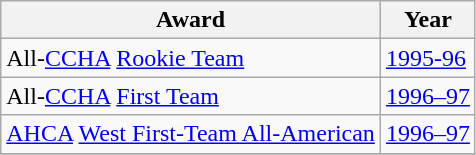<table class="wikitable">
<tr>
<th>Award</th>
<th>Year</th>
</tr>
<tr>
<td>All-<a href='#'>CCHA</a> <a href='#'>Rookie Team</a></td>
<td><a href='#'>1995-96</a></td>
</tr>
<tr>
<td>All-<a href='#'>CCHA</a> <a href='#'>First Team</a></td>
<td><a href='#'>1996–97</a></td>
</tr>
<tr>
<td><a href='#'>AHCA</a> <a href='#'>West First-Team All-American</a></td>
<td><a href='#'>1996–97</a></td>
</tr>
<tr>
</tr>
</table>
